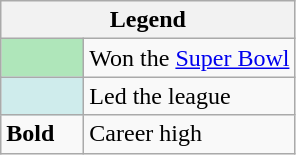<table class="wikitable mw-collapsible">
<tr>
<th colspan="2">Legend</th>
</tr>
<tr>
<td style="background:#afe6ba; width:3em;"></td>
<td>Won the <a href='#'>Super Bowl</a></td>
</tr>
<tr>
<td style="background:#cfecec; width:3em;"></td>
<td>Led the league</td>
</tr>
<tr>
<td><strong>Bold</strong></td>
<td>Career high</td>
</tr>
</table>
